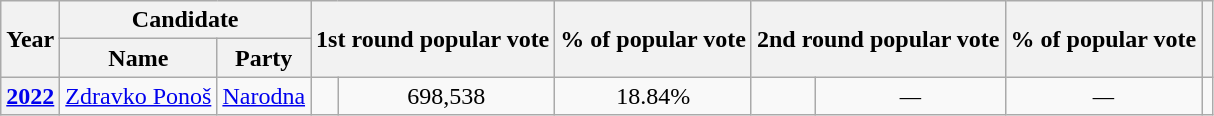<table class="wikitable" style="text-align:center">
<tr>
<th rowspan="2">Year</th>
<th colspan="2">Candidate</th>
<th rowspan="2" colspan="2">1st round popular vote</th>
<th rowspan="2">% of popular vote</th>
<th rowspan="2" colspan="2">2nd round popular vote</th>
<th rowspan="2">% of popular vote</th>
<th rowspan="2"></th>
</tr>
<tr>
<th>Name</th>
<th>Party</th>
</tr>
<tr>
<th><a href='#'>2022</a></th>
<td><a href='#'>Zdravko Ponoš</a></td>
<td><a href='#'>Narodna</a></td>
<td></td>
<td>698,538</td>
<td>18.84%</td>
<td></td>
<td><em>—</em></td>
<td><em>—</em></td>
<td></td>
</tr>
</table>
